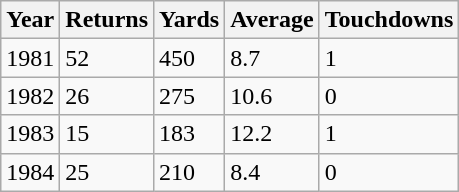<table class="wikitable">
<tr>
<th>Year</th>
<th>Returns</th>
<th>Yards</th>
<th>Average</th>
<th>Touchdowns</th>
</tr>
<tr>
<td>1981</td>
<td>52</td>
<td>450</td>
<td>8.7</td>
<td>1</td>
</tr>
<tr>
<td>1982</td>
<td>26</td>
<td>275</td>
<td>10.6</td>
<td>0</td>
</tr>
<tr>
<td>1983</td>
<td>15</td>
<td>183</td>
<td>12.2</td>
<td>1</td>
</tr>
<tr>
<td>1984</td>
<td>25</td>
<td>210</td>
<td>8.4</td>
<td>0</td>
</tr>
</table>
